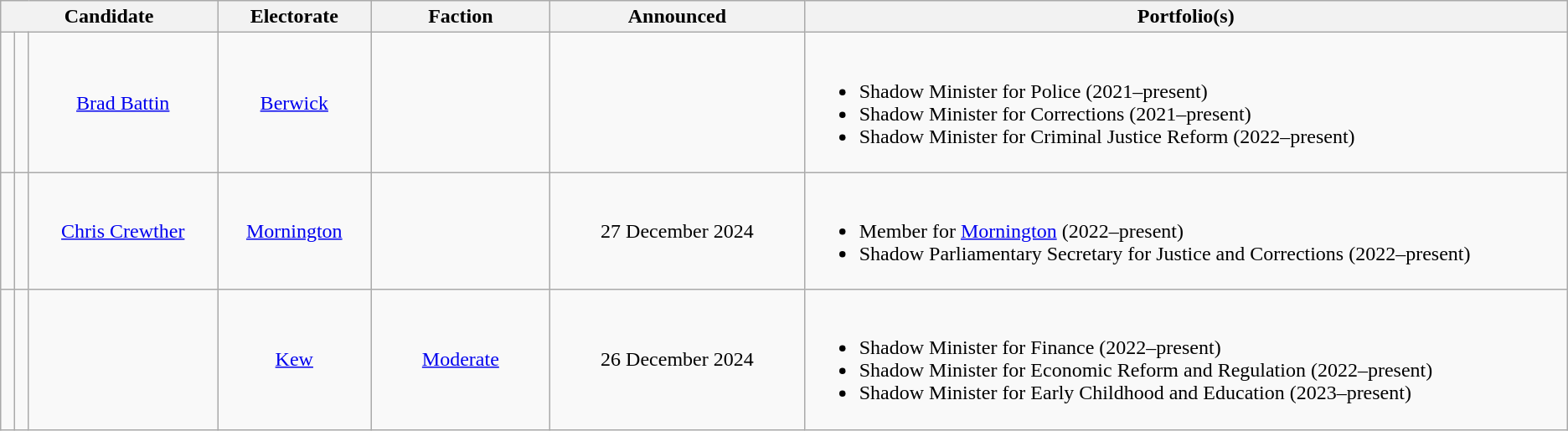<table class="wikitable" style="text-align:center">
<tr>
<th width=175px; colspan=3>Candidate</th>
<th width=115px>Electorate</th>
<th width=135px>Faction</th>
<th width=195px>Announced</th>
<th width=600px>Portfolio(s)</th>
</tr>
<tr>
<td width="3pt" > </td>
<td></td>
<td><a href='#'>Brad Battin</a></td>
<td><a href='#'>Berwick</a></td>
<td></td>
<td></td>
<td align=left><br><ul><li>Shadow Minister for Police (2021–present)</li><li>Shadow Minister for Corrections (2021–present)</li><li>Shadow Minister for Criminal Justice Reform (2022–present)</li></ul></td>
</tr>
<tr>
<td width="3pt" > </td>
<td></td>
<td><a href='#'>Chris Crewther</a></td>
<td><a href='#'>Mornington</a></td>
<td></td>
<td>27 December 2024</td>
<td align=left><br><ul><li>Member for <a href='#'>Mornington</a> (2022–present)</li><li>Shadow Parliamentary Secretary for Justice and Corrections (2022–present)</li></ul></td>
</tr>
<tr>
<td width="3pt" > </td>
<td></td>
<td></td>
<td><a href='#'>Kew</a></td>
<td><a href='#'>Moderate</a></td>
<td>26 December 2024</td>
<td align=left><br><ul><li>Shadow Minister for Finance (2022–present)</li><li>Shadow Minister for Economic Reform and Regulation (2022–present)</li><li>Shadow Minister for Early Childhood and Education (2023–present)</li></ul></td>
</tr>
</table>
